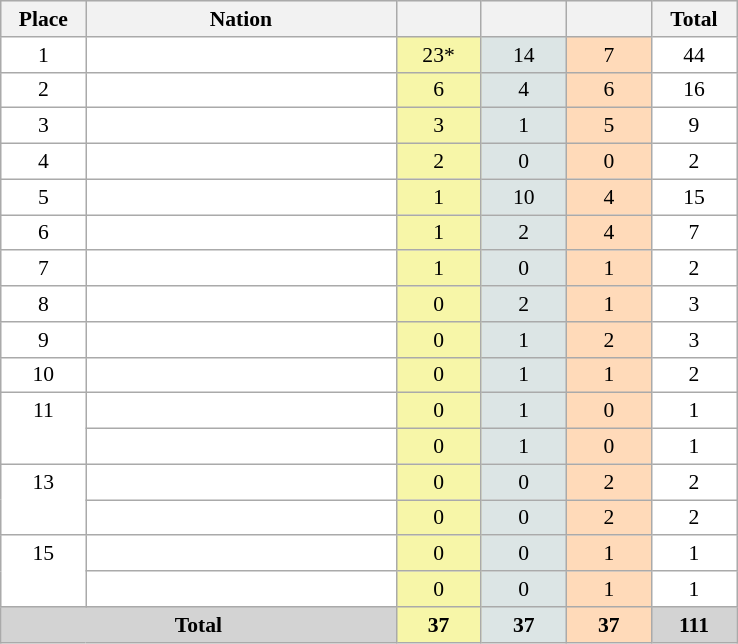<table class=wikitable style="border:1px solid #AAAAAA;font-size:90%">
<tr bgcolor="#EFEFEF">
<th width=50>Place</th>
<th width=200>Nation</th>
<th width=50></th>
<th width=50></th>
<th width=50></th>
<th width=50>Total</th>
</tr>
<tr align="center" valign="top" bgcolor="#FFFFFF">
<td>1</td>
<td align="left"></td>
<td style="background:#F7F6A8;">23*</td>
<td style="background:#DCE5E5;">14</td>
<td style="background:#FFDAB9;">7</td>
<td>44</td>
</tr>
<tr align="center" valign="top" bgcolor="#FFFFFF">
<td>2</td>
<td align="left"></td>
<td style="background:#F7F6A8;">6</td>
<td style="background:#DCE5E5;">4</td>
<td style="background:#FFDAB9;">6</td>
<td>16</td>
</tr>
<tr align="center" valign="top" bgcolor="#FFFFFF">
<td>3</td>
<td align="left"></td>
<td style="background:#F7F6A8;">3</td>
<td style="background:#DCE5E5;">1</td>
<td style="background:#FFDAB9;">5</td>
<td>9</td>
</tr>
<tr align="center" valign="top" bgcolor="#FFFFFF">
<td>4</td>
<td align="left"></td>
<td style="background:#F7F6A8;">2</td>
<td style="background:#DCE5E5;">0</td>
<td style="background:#FFDAB9;">0</td>
<td>2</td>
</tr>
<tr align="center" valign="top" bgcolor="#FFFFFF">
<td>5</td>
<td align="left"></td>
<td style="background:#F7F6A8;">1</td>
<td style="background:#DCE5E5;">10</td>
<td style="background:#FFDAB9;">4</td>
<td>15</td>
</tr>
<tr align="center" valign="top" bgcolor="#FFFFFF">
<td>6</td>
<td align="left"></td>
<td style="background:#F7F6A8;">1</td>
<td style="background:#DCE5E5;">2</td>
<td style="background:#FFDAB9;">4</td>
<td>7</td>
</tr>
<tr align="center" valign="top" bgcolor="#FFFFFF">
<td>7</td>
<td align="left"></td>
<td style="background:#F7F6A8;">1</td>
<td style="background:#DCE5E5;">0</td>
<td style="background:#FFDAB9;">1</td>
<td>2</td>
</tr>
<tr align="center" valign="top" bgcolor="#FFFFFF">
<td>8</td>
<td align="left"></td>
<td style="background:#F7F6A8;">0</td>
<td style="background:#DCE5E5;">2</td>
<td style="background:#FFDAB9;">1</td>
<td>3</td>
</tr>
<tr align="center" valign="top" bgcolor="#FFFFFF">
<td>9</td>
<td align="left"></td>
<td style="background:#F7F6A8;">0</td>
<td style="background:#DCE5E5;">1</td>
<td style="background:#FFDAB9;">2</td>
<td>3</td>
</tr>
<tr align="center" valign="top" bgcolor="#FFFFFF">
<td>10</td>
<td align="left"></td>
<td style="background:#F7F6A8;">0</td>
<td style="background:#DCE5E5;">1</td>
<td style="background:#FFDAB9;">1</td>
<td>2</td>
</tr>
<tr align="center" valign="top" bgcolor="#FFFFFF">
<td rowspan="2" valign="center">11</td>
<td align="left"></td>
<td style="background:#F7F6A8;">0</td>
<td style="background:#DCE5E5;">1</td>
<td style="background:#FFDAB9;">0</td>
<td>1</td>
</tr>
<tr align="center" valign="top" bgcolor="#FFFFFF">
<td align="left"></td>
<td style="background:#F7F6A8;">0</td>
<td style="background:#DCE5E5;">1</td>
<td style="background:#FFDAB9;">0</td>
<td>1</td>
</tr>
<tr align="center" valign="top" bgcolor="#FFFFFF">
<td rowspan="2" valign="center">13</td>
<td align="left"></td>
<td style="background:#F7F6A8;">0</td>
<td style="background:#DCE5E5;">0</td>
<td style="background:#FFDAB9;">2</td>
<td>2</td>
</tr>
<tr align="center" valign="top" bgcolor="#FFFFFF">
<td align="left"></td>
<td style="background:#F7F6A8;">0</td>
<td style="background:#DCE5E5;">0</td>
<td style="background:#FFDAB9;">2</td>
<td>2</td>
</tr>
<tr align="center" valign="top" bgcolor="#FFFFFF">
<td rowspan="2" valign="center">15</td>
<td align="left"></td>
<td style="background:#F7F6A8;">0</td>
<td style="background:#DCE5E5;">0</td>
<td style="background:#FFDAB9;">1</td>
<td>1</td>
</tr>
<tr align="center" valign="top" bgcolor="#FFFFFF">
<td align="left"></td>
<td style="background:#F7F6A8;">0</td>
<td style="background:#DCE5E5;">0</td>
<td style="background:#FFDAB9;">1</td>
<td>1</td>
</tr>
<tr align="center">
<td colspan="2" bgcolor=D3D3D3><strong>Total</strong></td>
<td style="background:#F7F6A8;"><strong>37</strong></td>
<td style="background:#DCE5E5;"><strong>37</strong></td>
<td style="background:#FFDAB9;"><strong>37</strong></td>
<td bgcolor=D3D3D3><strong>111</strong></td>
</tr>
</table>
